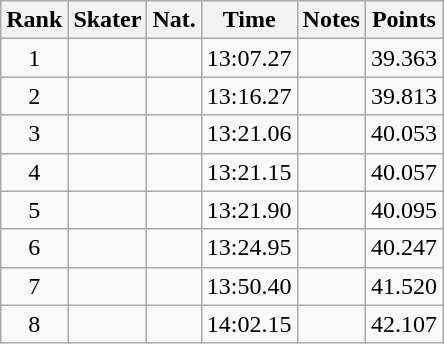<table class="wikitable sortable" border="1" style="text-align:center">
<tr>
<th>Rank</th>
<th>Skater</th>
<th>Nat.</th>
<th>Time</th>
<th>Notes</th>
<th>Points</th>
</tr>
<tr>
<td>1</td>
<td align=left></td>
<td></td>
<td>13:07.27</td>
<td></td>
<td>39.363</td>
</tr>
<tr>
<td>2</td>
<td align=left></td>
<td></td>
<td>13:16.27</td>
<td></td>
<td>39.813</td>
</tr>
<tr>
<td>3</td>
<td align=left></td>
<td></td>
<td>13:21.06</td>
<td></td>
<td>40.053</td>
</tr>
<tr>
<td>4</td>
<td align=left></td>
<td></td>
<td>13:21.15</td>
<td></td>
<td>40.057</td>
</tr>
<tr>
<td>5</td>
<td align=left></td>
<td></td>
<td>13:21.90</td>
<td></td>
<td>40.095</td>
</tr>
<tr>
<td>6</td>
<td align=left></td>
<td></td>
<td>13:24.95</td>
<td></td>
<td>40.247</td>
</tr>
<tr>
<td>7</td>
<td align=left></td>
<td></td>
<td>13:50.40</td>
<td></td>
<td>41.520</td>
</tr>
<tr>
<td>8</td>
<td align=left></td>
<td></td>
<td>14:02.15</td>
<td></td>
<td>42.107</td>
</tr>
</table>
